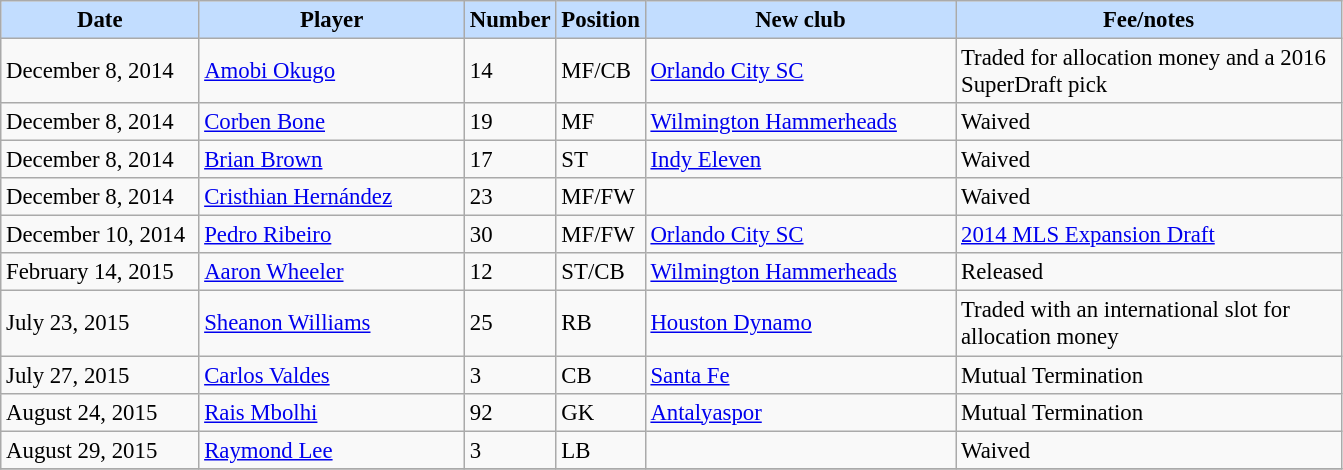<table class="wikitable" style="text-align:left; font-size:95%;">
<tr>
<th style="background:#c2ddff; width:125px;">Date</th>
<th style="background:#c2ddff; width:170px;">Player</th>
<th style="background:#c2ddff; width:50px;">Number</th>
<th style="background:#c2ddff; width:50px;">Position</th>
<th style="background:#c2ddff; width:200px;">New club</th>
<th style="background:#c2ddff; width:250px;">Fee/notes</th>
</tr>
<tr>
<td>December 8, 2014</td>
<td> <a href='#'>Amobi Okugo</a></td>
<td>14</td>
<td>MF/CB</td>
<td> <a href='#'>Orlando City SC</a></td>
<td>Traded for allocation money and a 2016 SuperDraft pick</td>
</tr>
<tr>
<td>December 8, 2014</td>
<td> <a href='#'>Corben Bone</a></td>
<td>19</td>
<td>MF</td>
<td> <a href='#'>Wilmington Hammerheads</a></td>
<td>Waived</td>
</tr>
<tr>
<td>December 8, 2014</td>
<td> <a href='#'>Brian Brown</a></td>
<td>17</td>
<td>ST</td>
<td> <a href='#'>Indy Eleven</a></td>
<td>Waived</td>
</tr>
<tr>
<td>December 8, 2014</td>
<td> <a href='#'>Cristhian Hernández</a></td>
<td>23</td>
<td>MF/FW</td>
<td></td>
<td>Waived</td>
</tr>
<tr>
<td>December 10, 2014</td>
<td> <a href='#'>Pedro Ribeiro</a></td>
<td>30</td>
<td>MF/FW</td>
<td> <a href='#'>Orlando City SC</a></td>
<td><a href='#'>2014 MLS Expansion Draft</a></td>
</tr>
<tr>
<td>February 14, 2015</td>
<td> <a href='#'>Aaron Wheeler</a></td>
<td>12</td>
<td>ST/CB</td>
<td> <a href='#'>Wilmington Hammerheads</a></td>
<td>Released</td>
</tr>
<tr>
<td>July 23, 2015</td>
<td> <a href='#'>Sheanon Williams</a></td>
<td>25</td>
<td>RB</td>
<td> <a href='#'>Houston Dynamo</a></td>
<td>Traded with an international slot for allocation money</td>
</tr>
<tr>
<td>July 27, 2015</td>
<td> <a href='#'>Carlos Valdes</a></td>
<td>3</td>
<td>CB</td>
<td> <a href='#'>Santa Fe</a></td>
<td>Mutual Termination</td>
</tr>
<tr>
<td>August 24, 2015</td>
<td> <a href='#'>Rais Mbolhi</a></td>
<td>92</td>
<td>GK</td>
<td> <a href='#'>Antalyaspor</a></td>
<td>Mutual Termination</td>
</tr>
<tr>
<td>August 29, 2015</td>
<td> <a href='#'>Raymond Lee</a></td>
<td>3</td>
<td>LB</td>
<td></td>
<td>Waived</td>
</tr>
<tr>
</tr>
</table>
